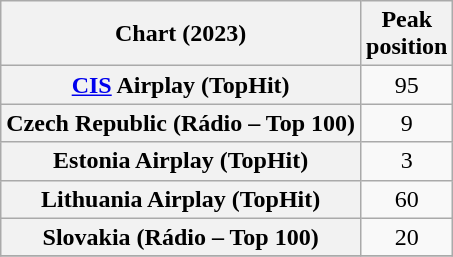<table class="wikitable plainrowheaders sortable" style="text-align:center">
<tr>
<th scope="col">Chart (2023)</th>
<th scope="col">Peak<br>position</th>
</tr>
<tr>
<th scope="row"><a href='#'>CIS</a> Airplay (TopHit)<br></th>
<td>95</td>
</tr>
<tr>
<th scope="row">Czech Republic (Rádio – Top 100)</th>
<td>9</td>
</tr>
<tr>
<th scope="row">Estonia Airplay (TopHit)<br></th>
<td>3</td>
</tr>
<tr>
<th scope="row">Lithuania Airplay (TopHit)<br></th>
<td>60</td>
</tr>
<tr>
<th scope="row">Slovakia (Rádio – Top 100)</th>
<td>20</td>
</tr>
<tr>
</tr>
</table>
